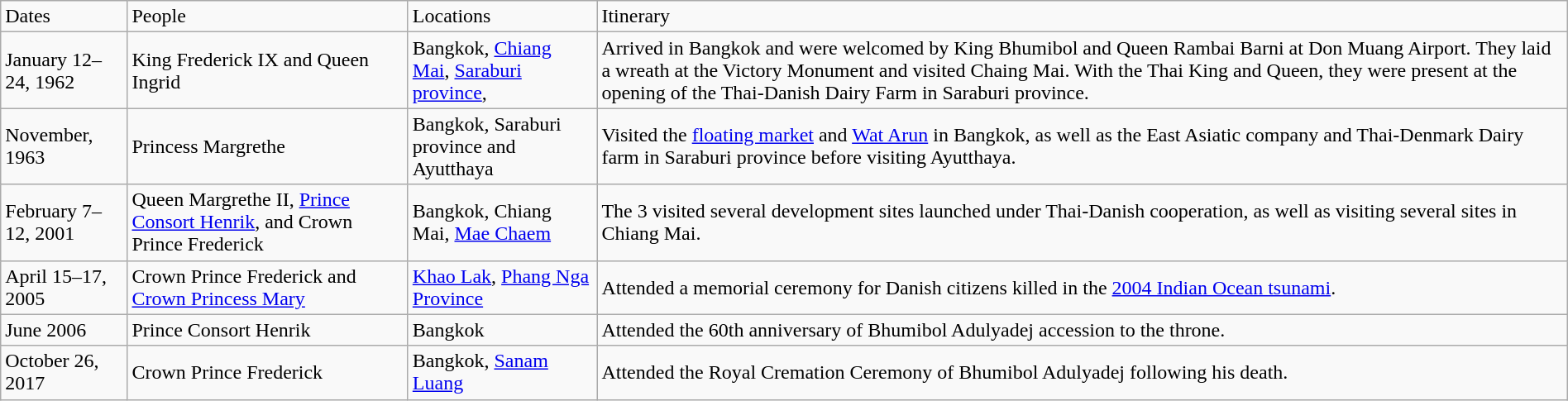<table class="wikitable" style="margin:1em auto 1em auto">
<tr>
<td>Dates</td>
<td>People</td>
<td>Locations</td>
<td>Itinerary</td>
</tr>
<tr>
<td>January 12–24, 1962</td>
<td>King Frederick IX and Queen Ingrid</td>
<td>Bangkok, <a href='#'>Chiang Mai</a>, <a href='#'>Saraburi province</a>,</td>
<td>Arrived in Bangkok and were welcomed by King Bhumibol and Queen Rambai Barni at Don Muang Airport. They laid a wreath at the Victory Monument and visited Chaing Mai. With the Thai King and Queen, they were present at the opening of the Thai-Danish Dairy Farm in Saraburi province.</td>
</tr>
<tr>
<td>November, 1963</td>
<td>Princess Margrethe</td>
<td>Bangkok, Saraburi province and Ayutthaya</td>
<td>Visited the <a href='#'>floating market</a> and <a href='#'>Wat Arun</a> in Bangkok, as well as the East Asiatic company and Thai-Denmark Dairy farm in Saraburi province before visiting Ayutthaya.</td>
</tr>
<tr>
<td>February 7–12, 2001</td>
<td>Queen Margrethe II, <a href='#'>Prince Consort Henrik</a>, and Crown Prince Frederick</td>
<td>Bangkok, Chiang Mai, <a href='#'>Mae Chaem</a></td>
<td>The 3 visited several development sites launched under Thai-Danish cooperation, as well as visiting several sites in Chiang Mai.</td>
</tr>
<tr>
<td>April 15–17, 2005</td>
<td>Crown Prince Frederick and <a href='#'>Crown Princess Mary</a></td>
<td><a href='#'>Khao Lak</a>, <a href='#'>Phang Nga Province</a></td>
<td>Attended a memorial ceremony for Danish citizens killed in the <a href='#'>2004 Indian Ocean tsunami</a>.</td>
</tr>
<tr>
<td>June 2006</td>
<td>Prince Consort Henrik</td>
<td>Bangkok</td>
<td>Attended the 60th anniversary of Bhumibol Adulyadej accession to the throne.</td>
</tr>
<tr>
<td>October 26, 2017</td>
<td>Crown Prince Frederick</td>
<td>Bangkok, <a href='#'>Sanam Luang</a></td>
<td>Attended the Royal Cremation Ceremony of Bhumibol Adulyadej following his death.</td>
</tr>
</table>
